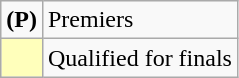<table class=wikitable>
<tr>
<td><strong>(P)</strong></td>
<td>Premiers</td>
</tr>
<tr>
<td bgcolor=FFFFBB></td>
<td>Qualified for finals</td>
</tr>
</table>
